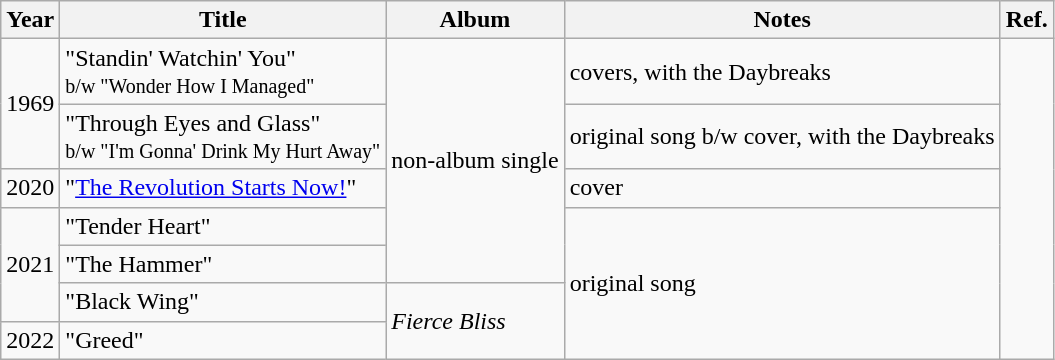<table class="wikitable">
<tr>
<th>Year</th>
<th>Title</th>
<th>Album</th>
<th>Notes</th>
<th>Ref.</th>
</tr>
<tr>
<td rowspan="2">1969</td>
<td>"Standin' Watchin' You"<br><small>b/w "Wonder How I Managed"</small></td>
<td rowspan="5">non-album single</td>
<td>covers, with the Daybreaks</td>
<td rowspan="7"></td>
</tr>
<tr>
<td>"Through Eyes and Glass"<br><small>b/w "I'm Gonna' Drink My Hurt Away"</small></td>
<td>original song b/w cover, with the Daybreaks</td>
</tr>
<tr>
<td>2020</td>
<td>"<a href='#'>The Revolution Starts Now!</a>"</td>
<td>cover</td>
</tr>
<tr>
<td rowspan="3">2021</td>
<td>"Tender Heart"</td>
<td rowspan="4">original song</td>
</tr>
<tr>
<td>"The Hammer"</td>
</tr>
<tr>
<td>"Black Wing"</td>
<td rowspan="2"><em>Fierce Bliss</em></td>
</tr>
<tr>
<td>2022</td>
<td>"Greed"</td>
</tr>
</table>
